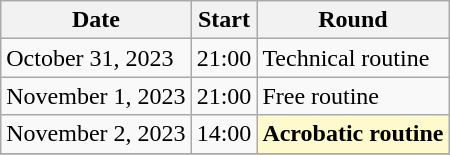<table class=wikitable>
<tr>
<th>Date</th>
<th>Start</th>
<th>Round</th>
</tr>
<tr>
<td>October 31, 2023</td>
<td>21:00</td>
<td>Technical routine</td>
</tr>
<tr>
<td>November 1, 2023</td>
<td>21:00</td>
<td>Free routine</td>
</tr>
<tr>
<td>November 2, 2023</td>
<td>14:00</td>
<td style=background:lemonchiffon><strong>Acrobatic routine</strong></td>
</tr>
<tr>
</tr>
</table>
